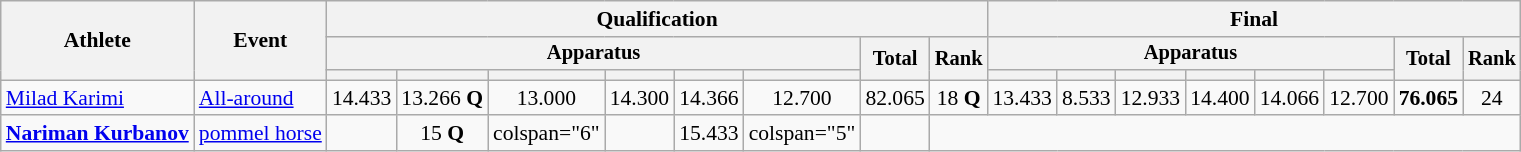<table class="wikitable" style="font-size:90%">
<tr>
<th rowspan=3>Athlete</th>
<th rowspan=3>Event</th>
<th colspan =8>Qualification</th>
<th colspan =8>Final</th>
</tr>
<tr style="font-size:95%">
<th colspan=6>Apparatus</th>
<th rowspan=2>Total</th>
<th rowspan=2>Rank</th>
<th colspan=6>Apparatus</th>
<th rowspan=2>Total</th>
<th rowspan=2>Rank</th>
</tr>
<tr style="font-size:95%">
<th></th>
<th></th>
<th></th>
<th></th>
<th></th>
<th></th>
<th></th>
<th></th>
<th></th>
<th></th>
<th></th>
<th></th>
</tr>
<tr align=center>
<td align=left><a href='#'>Milad Karimi</a></td>
<td align=left rowspan=1><a href='#'>All-around</a></td>
<td>14.433</td>
<td>13.266 <strong>Q</strong></td>
<td>13.000</td>
<td>14.300</td>
<td>14.366</td>
<td>12.700</td>
<td>82.065</td>
<td>18 <strong>Q</strong></td>
<td>13.433</td>
<td>8.533</td>
<td>12.933</td>
<td>14.400</td>
<td>14.066</td>
<td>12.700</td>
<td><strong>76.065</strong></td>
<td>24</td>
</tr>
<tr align=center>
<td align=left><strong><a href='#'>Nariman Kurbanov</a></strong></td>
<td align=left rowspan=1><a href='#'>pommel horse</a></td>
<td></td>
<td>15 <strong>Q</strong></td>
<td>colspan="6" </td>
<td></td>
<td>15.433</td>
<td>colspan="5" </td>
<td></td>
</tr>
</table>
